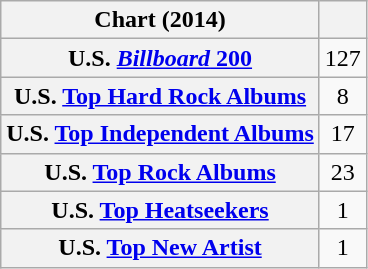<table class="wikitable plainrowheaders sortable" style="text-align:center;">
<tr>
<th scope="col">Chart (2014)</th>
<th scope="col"></th>
</tr>
<tr>
<th scope="row">U.S. <a href='#'><em>Billboard</em> 200</a></th>
<td>127</td>
</tr>
<tr>
<th scope="row">U.S. <a href='#'>Top Hard Rock Albums</a></th>
<td>8</td>
</tr>
<tr>
<th scope="row">U.S. <a href='#'>Top Independent Albums</a></th>
<td>17</td>
</tr>
<tr>
<th scope="row">U.S. <a href='#'>Top Rock Albums</a></th>
<td>23</td>
</tr>
<tr>
<th scope="row">U.S. <a href='#'>Top Heatseekers</a></th>
<td>1</td>
</tr>
<tr>
<th scope="row">U.S. <a href='#'>Top New Artist</a></th>
<td>1</td>
</tr>
</table>
